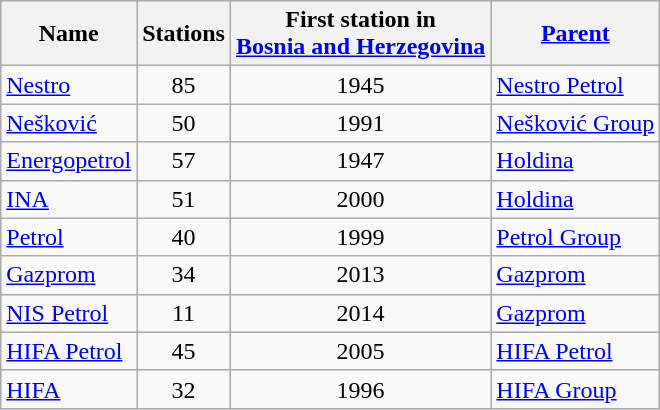<table class="wikitable sortable">
<tr>
<th>Name</th>
<th>Stations</th>
<th>First station in<br><a href='#'>Bosnia and Herzegovina</a></th>
<th><a href='#'>Parent</a></th>
</tr>
<tr>
<td><a href='#'>Nestro</a></td>
<td align="center">85</td>
<td align="center">1945</td>
<td><a href='#'>Nestro Petrol</a></td>
</tr>
<tr>
<td><a href='#'>Nešković</a></td>
<td align="center">50</td>
<td align="center">1991</td>
<td><a href='#'>Nešković Group</a></td>
</tr>
<tr>
<td><a href='#'>Energopetrol</a></td>
<td align="center">57</td>
<td align="center">1947</td>
<td><a href='#'>Holdina</a></td>
</tr>
<tr>
<td><a href='#'>INA</a></td>
<td align="center">51</td>
<td align="center">2000</td>
<td><a href='#'>Holdina</a></td>
</tr>
<tr>
<td><a href='#'>Petrol</a></td>
<td align="center">40</td>
<td align="center">1999</td>
<td><a href='#'>Petrol Group</a></td>
</tr>
<tr>
<td><a href='#'>Gazprom</a></td>
<td align="center">34</td>
<td align="center">2013</td>
<td><a href='#'>Gazprom</a></td>
</tr>
<tr>
<td><a href='#'>NIS Petrol</a></td>
<td align="center">11</td>
<td align="center">2014</td>
<td><a href='#'>Gazprom</a></td>
</tr>
<tr>
<td><a href='#'>HIFA Petrol</a></td>
<td align="center">45</td>
<td align="center">2005</td>
<td><a href='#'>HIFA Petrol</a></td>
</tr>
<tr>
<td><a href='#'>HIFA</a></td>
<td align="center">32</td>
<td align="center">1996</td>
<td><a href='#'>HIFA Group</a></td>
</tr>
</table>
